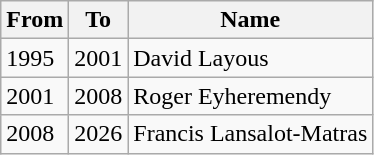<table class="wikitable">
<tr>
<th>From</th>
<th>To</th>
<th>Name</th>
</tr>
<tr>
<td>1995</td>
<td>2001</td>
<td>David Layous</td>
</tr>
<tr>
<td>2001</td>
<td>2008</td>
<td>Roger Eyheremendy</td>
</tr>
<tr>
<td>2008</td>
<td>2026</td>
<td>Francis Lansalot-Matras</td>
</tr>
</table>
